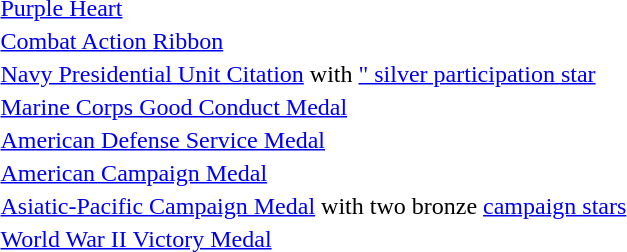<table>
<tr>
<td></td>
<td><a href='#'>Purple Heart</a></td>
</tr>
<tr>
<td></td>
<td><a href='#'>Combat Action Ribbon</a></td>
</tr>
<tr>
<td></td>
<td><a href='#'>Navy Presidential Unit Citation</a>  with <a href='#'>" silver participation star</a></td>
</tr>
<tr>
<td></td>
<td><a href='#'>Marine Corps Good Conduct Medal</a></td>
</tr>
<tr>
<td></td>
<td><a href='#'>American Defense Service Medal</a></td>
</tr>
<tr>
<td></td>
<td><a href='#'>American Campaign Medal</a></td>
</tr>
<tr>
<td></td>
<td><a href='#'>Asiatic-Pacific Campaign Medal</a> with two bronze <a href='#'>campaign stars</a></td>
</tr>
<tr>
<td></td>
<td><a href='#'>World War II Victory Medal</a></td>
</tr>
</table>
